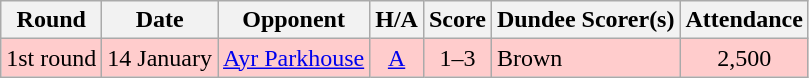<table class="wikitable" style="text-align:center">
<tr>
<th>Round</th>
<th>Date</th>
<th>Opponent</th>
<th>H/A</th>
<th>Score</th>
<th>Dundee Scorer(s)</th>
<th>Attendance</th>
</tr>
<tr bgcolor="#FFCCCC">
<td>1st round</td>
<td align="left">14 January</td>
<td align="left"><a href='#'>Ayr Parkhouse</a></td>
<td><a href='#'>A</a></td>
<td>1–3</td>
<td align="left">Brown</td>
<td>2,500</td>
</tr>
</table>
